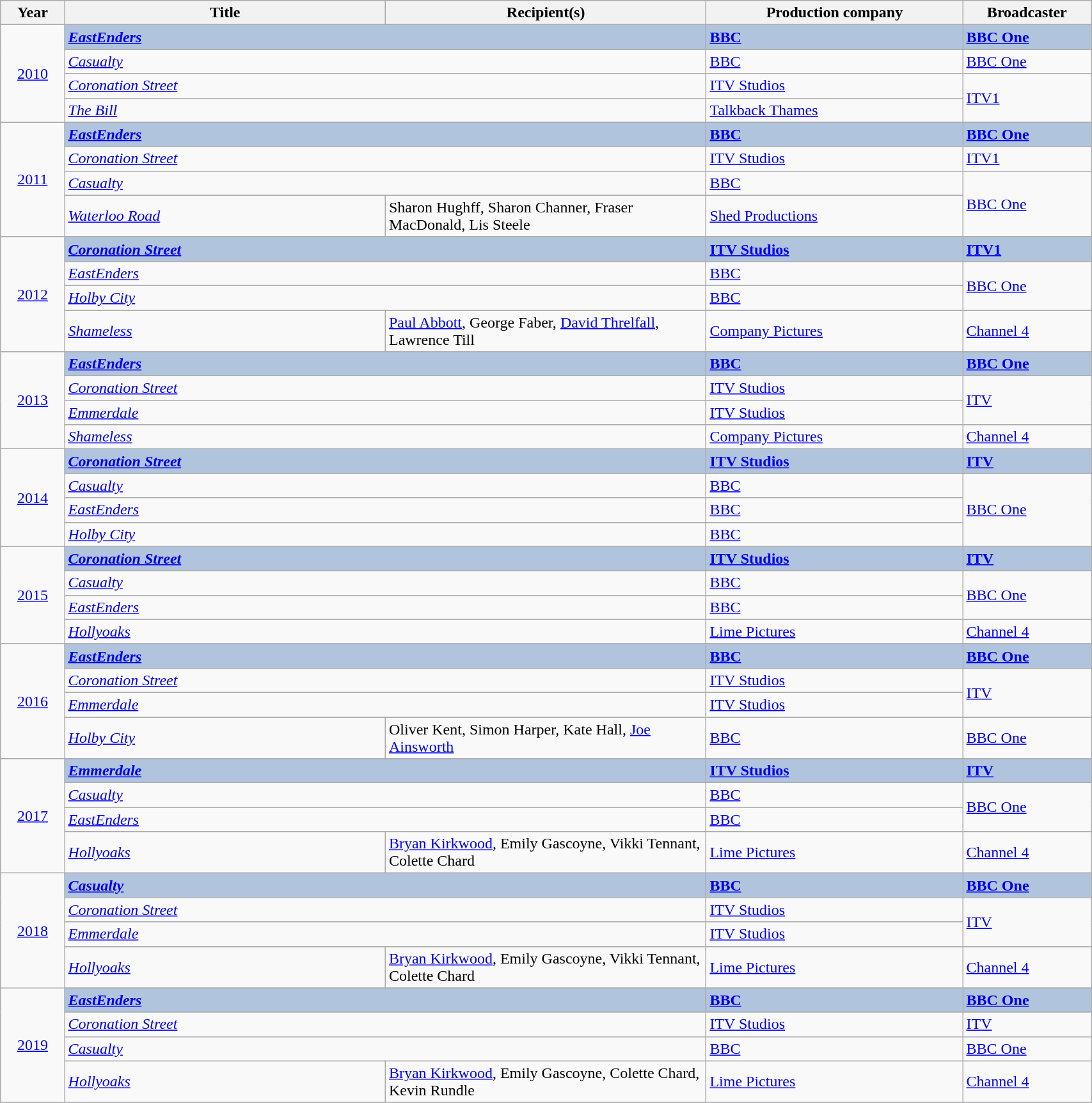<table class="sortable wikitable" width="90%">
<tr>
<th width=5%>Year</th>
<th width=25%>Title</th>
<th width=25%><strong>Recipient(s)</strong></th>
<th width=20%><strong>Production company</strong></th>
<th width=10%><strong>Broadcaster</strong></th>
</tr>
<tr>
<td rowspan=4 scope=row style="text-align:center;"><a href='#'>2010</a><br></td>
<td colspan="2" style="background:#B0C4DE;"><strong><em><a href='#'>EastEnders</a></em></strong></td>
<td style="background:#B0C4DE;"><strong><a href='#'>BBC</a></strong></td>
<td style="background:#B0C4DE;"><strong><a href='#'>BBC One</a></strong></td>
</tr>
<tr>
<td colspan="2"><em><a href='#'>Casualty</a></em></td>
<td><a href='#'>BBC</a></td>
<td><a href='#'>BBC One</a></td>
</tr>
<tr>
<td colspan="2"><em><a href='#'>Coronation Street</a></em></td>
<td><a href='#'>ITV Studios</a></td>
<td rowspan="2"><a href='#'>ITV1</a></td>
</tr>
<tr>
<td colspan="2"><em><a href='#'>The Bill</a></em></td>
<td><a href='#'>Talkback Thames</a></td>
</tr>
<tr>
<td rowspan=4 scope=row style="text-align:center;"><a href='#'>2011</a><br></td>
<td colspan="2" style="background:#B0C4DE;"><strong><em><a href='#'>EastEnders</a></em></strong></td>
<td style="background:#B0C4DE;"><strong><a href='#'>BBC</a></strong></td>
<td style="background:#B0C4DE;"><strong><a href='#'>BBC One</a></strong></td>
</tr>
<tr>
<td colspan="2"><em><a href='#'>Coronation Street</a></em></td>
<td><a href='#'>ITV Studios</a></td>
<td><a href='#'>ITV1</a></td>
</tr>
<tr>
<td colspan="2"><em><a href='#'>Casualty</a></em></td>
<td><a href='#'>BBC</a></td>
<td rowspan="2"><a href='#'>BBC One</a></td>
</tr>
<tr>
<td><em><a href='#'>Waterloo Road</a></em></td>
<td>Sharon Hughff, Sharon Channer, Fraser MacDonald, Lis Steele</td>
<td><a href='#'>Shed Productions</a></td>
</tr>
<tr>
<td rowspan=4 scope=row style="text-align:center;"><a href='#'>2012</a><br></td>
<td colspan="2" style="background:#B0C4DE;"><strong><em><a href='#'>Coronation Street</a></em></strong></td>
<td style="background:#B0C4DE;"><strong><a href='#'>ITV Studios</a></strong></td>
<td style="background:#B0C4DE;"><strong><a href='#'>ITV1</a></strong></td>
</tr>
<tr>
<td colspan="2"><em><a href='#'>EastEnders</a></em></td>
<td><a href='#'>BBC</a></td>
<td rowspan="2"><a href='#'>BBC One</a></td>
</tr>
<tr>
<td colspan="2"><em><a href='#'>Holby City</a></em></td>
<td><a href='#'>BBC</a></td>
</tr>
<tr>
<td><em><a href='#'>Shameless</a></em></td>
<td><a href='#'>Paul Abbott</a>, George Faber, <a href='#'>David Threlfall</a>, Lawrence Till</td>
<td><a href='#'>Company Pictures</a></td>
<td><a href='#'>Channel 4</a></td>
</tr>
<tr>
<td rowspan=4 scope=row style="text-align:center;"><a href='#'>2013</a><br></td>
<td colspan="2" style="background:#B0C4DE;"><strong><em><a href='#'>EastEnders</a></em></strong></td>
<td style="background:#B0C4DE;"><strong><a href='#'>BBC</a></strong></td>
<td style="background:#B0C4DE;"><strong><a href='#'>BBC One</a></strong></td>
</tr>
<tr>
<td colspan="2"><em><a href='#'>Coronation Street</a></em></td>
<td><a href='#'>ITV Studios</a></td>
<td rowspan="2"><a href='#'>ITV</a></td>
</tr>
<tr>
<td colspan="2"><em><a href='#'>Emmerdale</a></em></td>
<td><a href='#'>ITV Studios</a></td>
</tr>
<tr>
<td colspan="2"><em><a href='#'>Shameless</a></em></td>
<td><a href='#'>Company Pictures</a></td>
<td><a href='#'>Channel 4</a></td>
</tr>
<tr>
<td rowspan=4 scope=row style="text-align:center;"><a href='#'>2014</a><br></td>
<td colspan="2" style="background:#B0C4DE;"><strong><em><a href='#'>Coronation Street</a></em></strong></td>
<td style="background:#B0C4DE;"><strong><a href='#'>ITV Studios</a></strong></td>
<td style="background:#B0C4DE;"><strong><a href='#'>ITV</a></strong></td>
</tr>
<tr>
<td colspan="2"><em><a href='#'>Casualty</a></em></td>
<td><a href='#'>BBC</a></td>
<td rowspan="3"><a href='#'>BBC One</a></td>
</tr>
<tr>
<td colspan="2"><em><a href='#'>EastEnders</a></em></td>
<td><a href='#'>BBC</a></td>
</tr>
<tr>
<td colspan="2"><em><a href='#'>Holby City</a></em></td>
<td><a href='#'>BBC</a></td>
</tr>
<tr>
<td rowspan=4 scope=row style="text-align:center;"><a href='#'>2015</a><br></td>
<td colspan="2" style="background:#B0C4DE;"><strong><em><a href='#'>Coronation Street</a></em></strong></td>
<td style="background:#B0C4DE;"><strong><a href='#'>ITV Studios</a></strong></td>
<td style="background:#B0C4DE;"><strong><a href='#'>ITV</a></strong></td>
</tr>
<tr>
<td colspan="2"><em><a href='#'>Casualty</a></em></td>
<td><a href='#'>BBC</a></td>
<td rowspan="2"><a href='#'>BBC One</a></td>
</tr>
<tr>
<td colspan="2"><em><a href='#'>EastEnders</a></em></td>
<td><a href='#'>BBC</a></td>
</tr>
<tr>
<td colspan="2"><em><a href='#'>Hollyoaks</a></em></td>
<td><a href='#'>Lime Pictures</a></td>
<td><a href='#'>Channel 4</a></td>
</tr>
<tr>
<td rowspan=4 scope=row style="text-align:center;"><a href='#'>2016</a><br></td>
<td colspan="2" style="background:#B0C4DE;"><strong><em><a href='#'>EastEnders</a></em></strong></td>
<td style="background:#B0C4DE;"><strong><a href='#'>BBC</a></strong></td>
<td style="background:#B0C4DE;"><strong><a href='#'>BBC One</a></strong></td>
</tr>
<tr>
<td colspan="2"><em><a href='#'>Coronation Street</a></em></td>
<td><a href='#'>ITV Studios</a></td>
<td rowspan="2"><a href='#'>ITV</a></td>
</tr>
<tr>
<td colspan="2"><em><a href='#'>Emmerdale</a></em></td>
<td><a href='#'>ITV Studios</a></td>
</tr>
<tr>
<td><em><a href='#'>Holby City</a></em></td>
<td>Oliver Kent, Simon Harper, Kate Hall, <a href='#'>Joe Ainsworth</a></td>
<td><a href='#'>BBC</a></td>
<td><a href='#'>BBC One</a></td>
</tr>
<tr>
<td rowspan=4 scope=row style="text-align:center;"><a href='#'>2017</a><br></td>
<td colspan="2" style="background:#B0C4DE;"><strong><em><a href='#'>Emmerdale</a></em></strong></td>
<td style="background:#B0C4DE;"><strong><a href='#'>ITV Studios</a></strong></td>
<td style="background:#B0C4DE;"><strong><a href='#'>ITV</a></strong></td>
</tr>
<tr>
<td colspan="2"><em><a href='#'>Casualty</a></em></td>
<td><a href='#'>BBC</a></td>
<td rowspan="2"><a href='#'>BBC One</a></td>
</tr>
<tr>
<td colspan="2"><em><a href='#'>EastEnders</a></em></td>
<td><a href='#'>BBC</a></td>
</tr>
<tr>
<td><em><a href='#'>Hollyoaks</a></em></td>
<td><a href='#'>Bryan Kirkwood</a>, Emily Gascoyne, Vikki Tennant, Colette Chard</td>
<td><a href='#'>Lime Pictures</a></td>
<td><a href='#'>Channel 4</a></td>
</tr>
<tr>
<td rowspan=4 scope=row style="text-align:center;"><a href='#'>2018</a><br></td>
<td colspan="2" style="background:#B0C4DE;"><strong><em><a href='#'>Casualty</a></em></strong></td>
<td style="background:#B0C4DE;"><strong><a href='#'>BBC</a></strong></td>
<td style="background:#B0C4DE;"><strong><a href='#'>BBC One</a></strong></td>
</tr>
<tr>
<td colspan="2"><em><a href='#'>Coronation Street</a></em></td>
<td><a href='#'>ITV Studios</a></td>
<td rowspan="2"><a href='#'>ITV</a></td>
</tr>
<tr>
<td colspan="2"><em><a href='#'>Emmerdale</a></em></td>
<td><a href='#'>ITV Studios</a></td>
</tr>
<tr>
<td><em><a href='#'>Hollyoaks</a></em></td>
<td><a href='#'>Bryan Kirkwood</a>, Emily Gascoyne, Vikki Tennant, Colette Chard</td>
<td><a href='#'>Lime Pictures</a></td>
<td><a href='#'>Channel 4</a></td>
</tr>
<tr>
<td rowspan=4 scope=row style="text-align:center;"><a href='#'>2019</a><br></td>
<td colspan="2" style="background:#B0C4DE;"><strong><em><a href='#'>EastEnders</a></em></strong></td>
<td style="background:#B0C4DE;"><strong><a href='#'>BBC</a></strong></td>
<td style="background:#B0C4DE;"><strong><a href='#'>BBC One</a></strong></td>
</tr>
<tr>
<td colspan="2"><em><a href='#'>Coronation Street</a></em></td>
<td><a href='#'>ITV Studios</a></td>
<td><a href='#'>ITV</a></td>
</tr>
<tr>
<td colspan="2"><em><a href='#'>Casualty</a></em></td>
<td><a href='#'>BBC</a></td>
<td><a href='#'>BBC One</a></td>
</tr>
<tr>
<td><em><a href='#'>Hollyoaks</a></em></td>
<td><a href='#'>Bryan Kirkwood</a>, Emily Gascoyne, Colette Chard, Kevin Rundle</td>
<td><a href='#'>Lime Pictures</a></td>
<td><a href='#'>Channel 4</a></td>
</tr>
<tr>
</tr>
</table>
